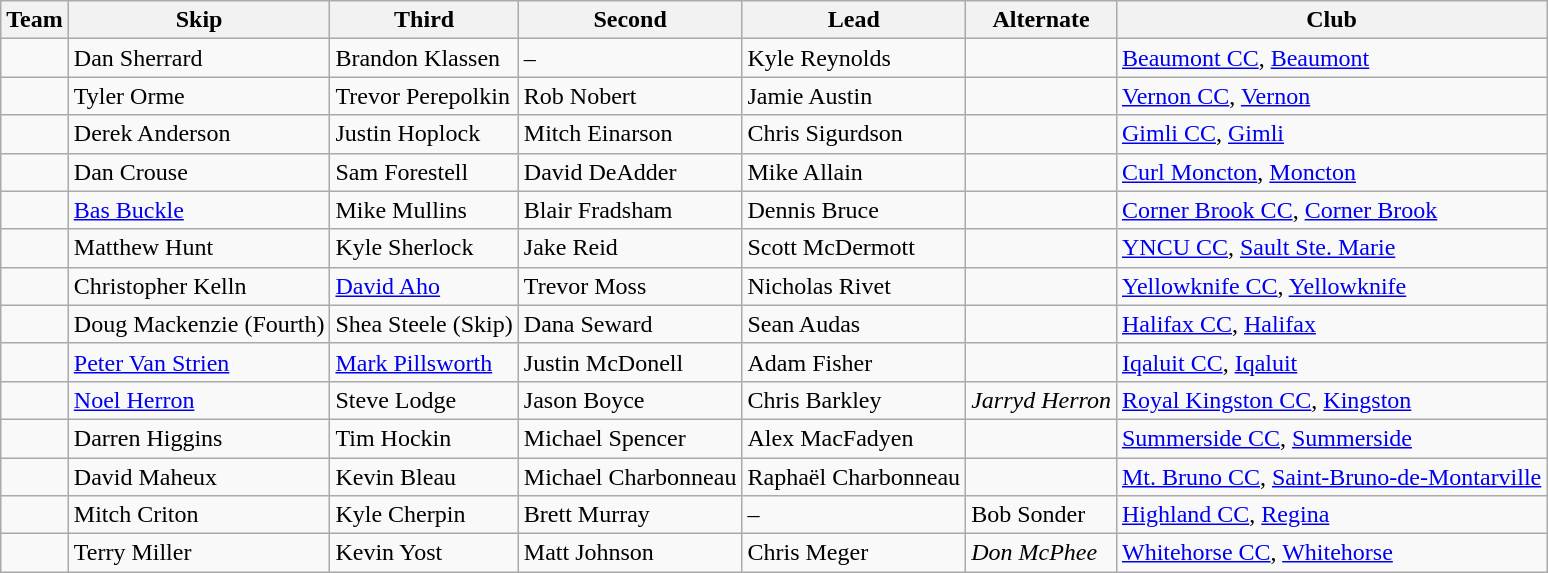<table class="wikitable">
<tr>
<th scope="col">Team</th>
<th scope="col">Skip</th>
<th scope="col">Third</th>
<th scope="col">Second</th>
<th scope="col">Lead</th>
<th scope="col">Alternate</th>
<th scope="col">Club</th>
</tr>
<tr>
<td></td>
<td>Dan Sherrard</td>
<td>Brandon Klassen</td>
<td>–</td>
<td>Kyle Reynolds</td>
<td></td>
<td><a href='#'>Beaumont CC</a>, <a href='#'>Beaumont</a></td>
</tr>
<tr>
<td></td>
<td>Tyler Orme</td>
<td>Trevor Perepolkin</td>
<td>Rob Nobert</td>
<td>Jamie Austin</td>
<td></td>
<td><a href='#'>Vernon CC</a>, <a href='#'>Vernon</a></td>
</tr>
<tr>
<td></td>
<td>Derek Anderson</td>
<td>Justin Hoplock</td>
<td>Mitch Einarson</td>
<td>Chris Sigurdson</td>
<td></td>
<td><a href='#'>Gimli CC</a>, <a href='#'>Gimli</a></td>
</tr>
<tr>
<td></td>
<td>Dan Crouse</td>
<td>Sam Forestell</td>
<td>David DeAdder</td>
<td>Mike Allain</td>
<td></td>
<td><a href='#'>Curl Moncton</a>, <a href='#'>Moncton</a></td>
</tr>
<tr>
<td></td>
<td><a href='#'>Bas Buckle</a></td>
<td>Mike Mullins</td>
<td>Blair Fradsham</td>
<td>Dennis Bruce</td>
<td></td>
<td><a href='#'>Corner Brook CC</a>, <a href='#'>Corner Brook</a></td>
</tr>
<tr>
<td></td>
<td>Matthew Hunt</td>
<td>Kyle Sherlock</td>
<td>Jake Reid</td>
<td>Scott McDermott</td>
<td></td>
<td><a href='#'>YNCU CC</a>, <a href='#'>Sault Ste. Marie</a></td>
</tr>
<tr>
<td></td>
<td>Christopher Kelln</td>
<td><a href='#'>David Aho</a></td>
<td>Trevor Moss</td>
<td>Nicholas Rivet</td>
<td></td>
<td><a href='#'>Yellowknife CC</a>, <a href='#'>Yellowknife</a></td>
</tr>
<tr>
<td></td>
<td>Doug Mackenzie (Fourth)</td>
<td>Shea Steele (Skip)</td>
<td>Dana Seward</td>
<td>Sean Audas</td>
<td></td>
<td><a href='#'>Halifax CC</a>, <a href='#'>Halifax</a></td>
</tr>
<tr>
<td></td>
<td><a href='#'>Peter Van Strien</a></td>
<td><a href='#'>Mark Pillsworth</a></td>
<td>Justin McDonell</td>
<td>Adam Fisher</td>
<td></td>
<td><a href='#'>Iqaluit CC</a>, <a href='#'>Iqaluit</a></td>
</tr>
<tr>
<td></td>
<td><a href='#'>Noel Herron</a></td>
<td>Steve Lodge</td>
<td>Jason Boyce</td>
<td>Chris Barkley</td>
<td><em>Jarryd Herron</em></td>
<td><a href='#'>Royal Kingston CC</a>, <a href='#'>Kingston</a></td>
</tr>
<tr>
<td></td>
<td>Darren Higgins</td>
<td>Tim Hockin</td>
<td>Michael Spencer</td>
<td>Alex MacFadyen</td>
<td></td>
<td><a href='#'>Summerside CC</a>, <a href='#'>Summerside</a></td>
</tr>
<tr>
<td></td>
<td>David Maheux</td>
<td>Kevin Bleau</td>
<td>Michael Charbonneau</td>
<td>Raphaël Charbonneau</td>
<td></td>
<td><a href='#'>Mt. Bruno CC</a>, <a href='#'>Saint-Bruno-de-Montarville</a></td>
</tr>
<tr>
<td></td>
<td>Mitch Criton</td>
<td>Kyle Cherpin</td>
<td>Brett Murray</td>
<td>–</td>
<td>Bob Sonder</td>
<td><a href='#'>Highland CC</a>, <a href='#'>Regina</a></td>
</tr>
<tr>
<td></td>
<td>Terry Miller</td>
<td>Kevin Yost</td>
<td>Matt Johnson</td>
<td>Chris Meger</td>
<td><em>Don McPhee</em></td>
<td><a href='#'>Whitehorse CC</a>, <a href='#'>Whitehorse</a></td>
</tr>
</table>
